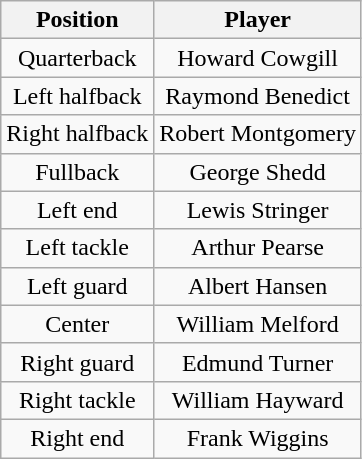<table class="wikitable" style="text-align: center;">
<tr>
<th>Position</th>
<th>Player</th>
</tr>
<tr>
<td>Quarterback</td>
<td>Howard Cowgill</td>
</tr>
<tr>
<td>Left halfback</td>
<td>Raymond Benedict</td>
</tr>
<tr>
<td>Right halfback</td>
<td>Robert Montgomery</td>
</tr>
<tr>
<td>Fullback</td>
<td>George Shedd</td>
</tr>
<tr>
<td>Left end</td>
<td>Lewis Stringer</td>
</tr>
<tr>
<td>Left tackle</td>
<td>Arthur Pearse</td>
</tr>
<tr>
<td>Left guard</td>
<td>Albert Hansen</td>
</tr>
<tr>
<td>Center</td>
<td>William Melford</td>
</tr>
<tr>
<td>Right guard</td>
<td>Edmund Turner</td>
</tr>
<tr>
<td>Right tackle</td>
<td>William Hayward</td>
</tr>
<tr>
<td>Right end</td>
<td>Frank Wiggins</td>
</tr>
</table>
